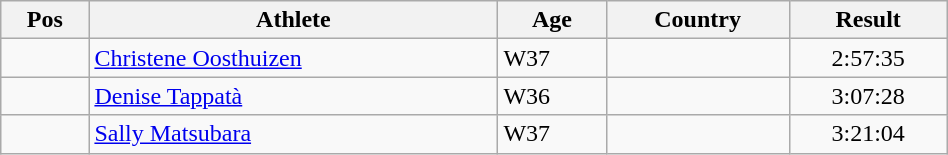<table class="wikitable"  style="text-align:center; width:50%;">
<tr>
<th>Pos</th>
<th>Athlete</th>
<th>Age</th>
<th>Country</th>
<th>Result</th>
</tr>
<tr>
<td align=center></td>
<td align=left><a href='#'>Christene Oosthuizen</a></td>
<td align=left>W37</td>
<td align=left></td>
<td>2:57:35</td>
</tr>
<tr>
<td align=center></td>
<td align=left><a href='#'>Denise Tappatà</a></td>
<td align=left>W36</td>
<td align=left></td>
<td>3:07:28</td>
</tr>
<tr>
<td align=center></td>
<td align=left><a href='#'>Sally Matsubara</a></td>
<td align=left>W37</td>
<td align=left></td>
<td>3:21:04</td>
</tr>
</table>
